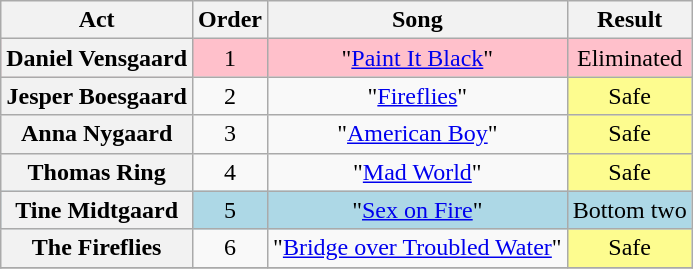<table class="wikitable plainrowheaders" style="text-align:center;">
<tr>
<th scope="col">Act</th>
<th scope="col">Order</th>
<th scope="col">Song</th>
<th scope="col">Result</th>
</tr>
<tr style="background:pink;">
<th scope="row">Daniel Vensgaard</th>
<td>1</td>
<td>"<a href='#'>Paint It Black</a>"</td>
<td>Eliminated</td>
</tr>
<tr>
<th scope="row">Jesper Boesgaard</th>
<td>2</td>
<td>"<a href='#'>Fireflies</a>"</td>
<td style="background:#fdfc8f;">Safe</td>
</tr>
<tr>
<th scope="row">Anna Nygaard</th>
<td>3</td>
<td>"<a href='#'>American Boy</a>"</td>
<td style="background:#fdfc8f;">Safe</td>
</tr>
<tr>
<th scope="row">Thomas Ring</th>
<td>4</td>
<td>"<a href='#'>Mad World</a>"</td>
<td style="background:#fdfc8f;">Safe</td>
</tr>
<tr style="background:lightblue;">
<th scope="row">Tine Midtgaard</th>
<td>5</td>
<td>"<a href='#'>Sex on Fire</a>"</td>
<td>Bottom two</td>
</tr>
<tr Bridge over Troubled Water>
<th scope="row">The Fireflies</th>
<td>6</td>
<td>"<a href='#'>Bridge over Troubled Water</a>"</td>
<td style="background:#fdfc8f;">Safe</td>
</tr>
<tr>
</tr>
</table>
